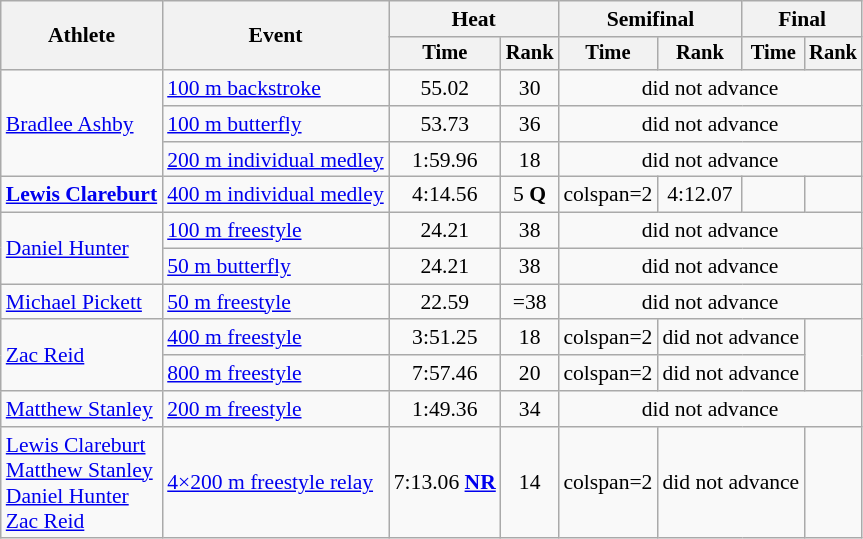<table class="wikitable" style="text-align:center; font-size:90%">
<tr>
<th rowspan="2">Athlete</th>
<th rowspan="2">Event</th>
<th colspan="2">Heat</th>
<th colspan="2">Semifinal</th>
<th colspan="2">Final</th>
</tr>
<tr style="font-size:95%">
<th>Time</th>
<th>Rank</th>
<th>Time</th>
<th>Rank</th>
<th>Time</th>
<th>Rank</th>
</tr>
<tr>
<td align=left rowspan=3><a href='#'>Bradlee Ashby</a></td>
<td align=left><a href='#'>100 m backstroke</a></td>
<td>55.02</td>
<td>30</td>
<td colspan=4>did not advance</td>
</tr>
<tr>
<td align=left><a href='#'>100 m butterfly</a></td>
<td>53.73</td>
<td>36</td>
<td colspan=4>did not advance</td>
</tr>
<tr>
<td align=left><a href='#'>200 m individual medley</a></td>
<td>1:59.96</td>
<td>18</td>
<td colspan=4>did not advance</td>
</tr>
<tr>
<td align=left><strong><a href='#'>Lewis Clareburt</a></strong></td>
<td align=left><a href='#'>400 m individual medley</a></td>
<td>4:14.56</td>
<td>5 <strong>Q</strong></td>
<td>colspan=2 </td>
<td>4:12.07</td>
<td></td>
</tr>
<tr>
<td align=left rowspan=2><a href='#'>Daniel Hunter</a></td>
<td align=left><a href='#'>100 m freestyle</a></td>
<td>24.21</td>
<td>38</td>
<td colspan=4>did not advance</td>
</tr>
<tr>
<td align=left><a href='#'>50 m butterfly</a></td>
<td>24.21</td>
<td>38</td>
<td colspan=4>did not advance</td>
</tr>
<tr>
<td align=left><a href='#'>Michael Pickett</a></td>
<td align=left><a href='#'>50 m freestyle</a></td>
<td>22.59</td>
<td>=38</td>
<td colspan=4>did not advance</td>
</tr>
<tr>
<td align=left rowspan=2><a href='#'>Zac Reid</a></td>
<td align=left><a href='#'>400 m freestyle</a></td>
<td>3:51.25</td>
<td>18</td>
<td>colspan=2 </td>
<td colspan=2>did not advance</td>
</tr>
<tr>
<td align=left><a href='#'>800 m freestyle</a></td>
<td>7:57.46</td>
<td>20</td>
<td>colspan=2 </td>
<td colspan=2>did not advance</td>
</tr>
<tr>
<td align=left><a href='#'>Matthew Stanley</a></td>
<td align=left><a href='#'>200 m freestyle</a></td>
<td>1:49.36</td>
<td>34</td>
<td colspan=4>did not advance</td>
</tr>
<tr>
<td align=left><a href='#'>Lewis Clareburt</a><br><a href='#'>Matthew Stanley</a><br><a href='#'>Daniel Hunter</a><br><a href='#'>Zac Reid</a></td>
<td align=left><a href='#'>4×200 m freestyle relay</a></td>
<td>7:13.06 <strong><a href='#'>NR</a></strong></td>
<td>14</td>
<td>colspan=2 </td>
<td colspan=2>did not advance</td>
</tr>
</table>
